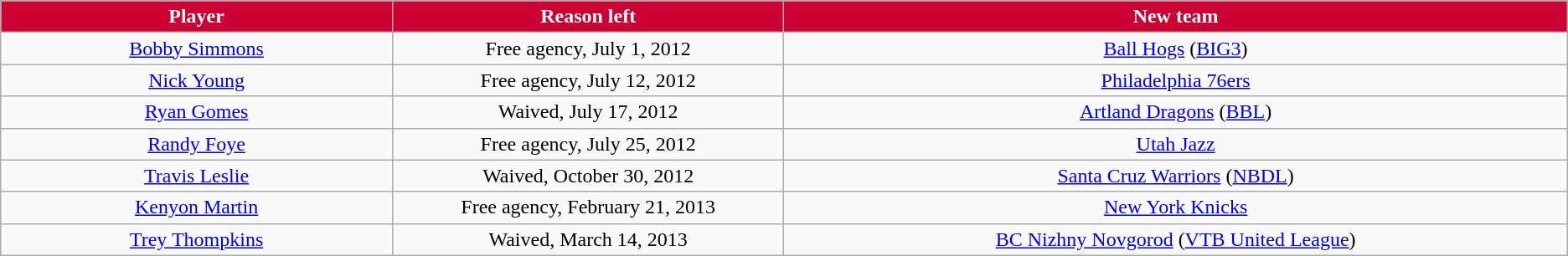<table class="wikitable sortable sortable">
<tr>
<th style="background:#CC0033; color:white" width="10%">Player</th>
<th style="background:#CC0033; color:white" width="10%">Reason left</th>
<th style="background:#CC0033; color:white" width="20%">New team</th>
</tr>
<tr style="text-align: center">
<td><a href='#'>Bobby Simmons</a></td>
<td>Free agency, July 1, 2012</td>
<td><a href='#'>Ball Hogs</a> (<a href='#'>BIG3</a>)</td>
</tr>
<tr style="text-align: center">
<td><a href='#'>Nick Young</a></td>
<td>Free agency, July 12, 2012</td>
<td><a href='#'>Philadelphia 76ers</a></td>
</tr>
<tr style="text-align: center">
<td><a href='#'>Ryan Gomes</a></td>
<td>Waived, July 17, 2012</td>
<td><a href='#'>Artland Dragons</a> (<a href='#'>BBL</a>)</td>
</tr>
<tr style="text-align: center">
<td><a href='#'>Randy Foye</a></td>
<td>Free agency, July 25, 2012</td>
<td><a href='#'>Utah Jazz</a></td>
</tr>
<tr style="text-align: center">
<td><a href='#'>Travis Leslie</a></td>
<td>Waived, October 30, 2012</td>
<td><a href='#'>Santa Cruz Warriors</a> (<a href='#'>NBDL</a>)</td>
</tr>
<tr style="text-align: center">
<td><a href='#'>Kenyon Martin</a></td>
<td>Free agency, February 21, 2013</td>
<td><a href='#'>New York Knicks</a></td>
</tr>
<tr style="text-align: center">
<td><a href='#'>Trey Thompkins</a></td>
<td>Waived, March 14, 2013</td>
<td><a href='#'>BC Nizhny Novgorod</a> (<a href='#'>VTB United League</a>)</td>
</tr>
</table>
